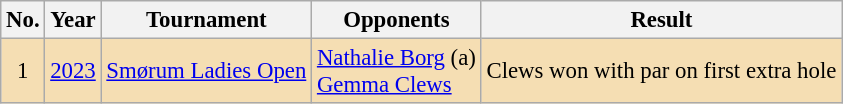<table class="wikitable" style="font-size:95%;">
<tr>
<th>No.</th>
<th>Year</th>
<th>Tournament</th>
<th>Opponents</th>
<th>Result</th>
</tr>
<tr style="background:#F5DEB3;">
<td align=center>1</td>
<td><a href='#'>2023</a></td>
<td><a href='#'>Smørum Ladies Open</a></td>
<td> <a href='#'>Nathalie Borg</a> (a)<br> <a href='#'>Gemma Clews</a></td>
<td>Clews won with par on first extra hole</td>
</tr>
</table>
